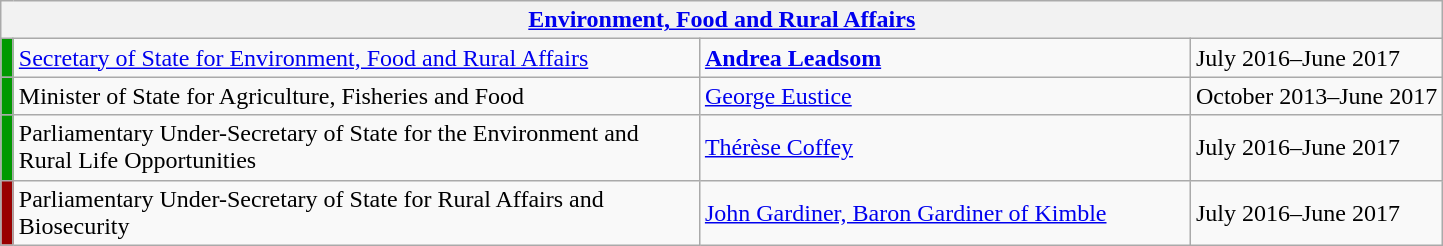<table class="wikitable">
<tr>
<th colspan="4"><a href='#'>Environment, Food and Rural Affairs</a></th>
</tr>
<tr>
<td style="width:1px; background:#090;"></td>
<td style="width: 450px;"><a href='#'>Secretary of State for Environment, Food and Rural Affairs</a></td>
<td style="width: 320px;"><strong><a href='#'>Andrea Leadsom</a></strong></td>
<td>July 2016–June 2017</td>
</tr>
<tr>
<td style="width:1px; background:#090;"></td>
<td>Minister of State for Agriculture, Fisheries and Food</td>
<td><a href='#'>George Eustice</a></td>
<td>October 2013–June 2017</td>
</tr>
<tr>
<td style="width:1px; background:#090;"></td>
<td>Parliamentary Under-Secretary of State for the Environment and Rural Life Opportunities</td>
<td><a href='#'>Thérèse Coffey</a></td>
<td>July 2016–June 2017</td>
</tr>
<tr>
<td style="width:1px; background:#900;"></td>
<td>Parliamentary Under-Secretary of State for Rural Affairs and Biosecurity</td>
<td><a href='#'>John Gardiner, Baron Gardiner of Kimble</a></td>
<td>July 2016–June 2017</td>
</tr>
</table>
